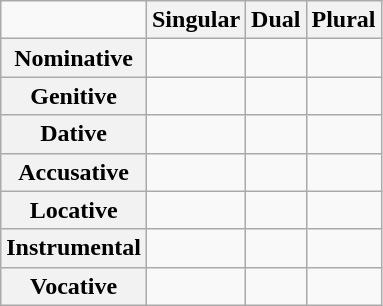<table class="wikitable">
<tr>
<td></td>
<th>Singular</th>
<th>Dual</th>
<th>Plural</th>
</tr>
<tr>
<th>Nominative</th>
<td></td>
<td></td>
<td></td>
</tr>
<tr>
<th>Genitive</th>
<td></td>
<td></td>
<td></td>
</tr>
<tr>
<th>Dative</th>
<td></td>
<td></td>
<td></td>
</tr>
<tr>
<th>Accusative</th>
<td></td>
<td></td>
<td></td>
</tr>
<tr>
<th>Locative</th>
<td></td>
<td></td>
<td></td>
</tr>
<tr>
<th>Instrumental</th>
<td></td>
<td></td>
<td></td>
</tr>
<tr>
<th>Vocative</th>
<td></td>
<td></td>
<td></td>
</tr>
</table>
